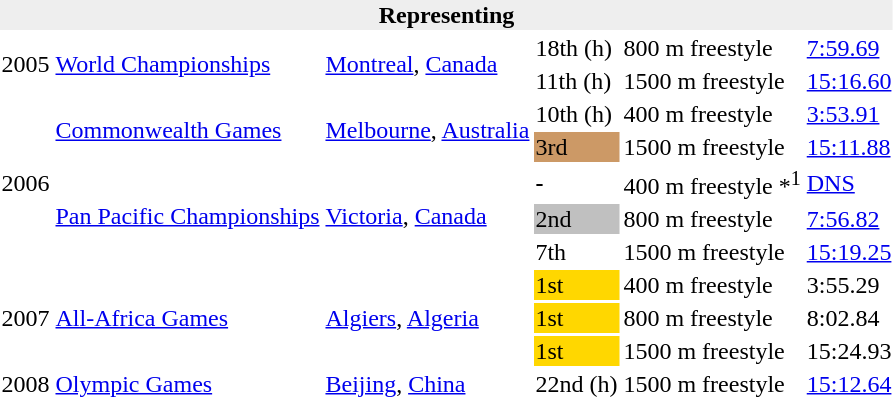<table>
<tr>
<th bgcolor="#eeeeee" colspan="6">Representing </th>
</tr>
<tr>
<td rowspan=2>2005</td>
<td rowspan=2><a href='#'>World Championships</a></td>
<td rowspan=2 align=left> <a href='#'>Montreal</a>, <a href='#'>Canada</a></td>
<td>18th (h)</td>
<td>800 m freestyle</td>
<td><a href='#'>7:59.69</a></td>
</tr>
<tr>
<td>11th (h)</td>
<td>1500 m freestyle</td>
<td><a href='#'>15:16.60</a></td>
</tr>
<tr>
<td rowspan=5>2006</td>
<td rowspan=2><a href='#'>Commonwealth Games</a></td>
<td rowspan=2 align=left> <a href='#'>Melbourne</a>, <a href='#'>Australia</a></td>
<td>10th (h)</td>
<td>400 m freestyle</td>
<td><a href='#'>3:53.91</a></td>
</tr>
<tr>
<td bgcolor="cc9966">3rd</td>
<td>1500 m freestyle</td>
<td><a href='#'>15:11.88</a></td>
</tr>
<tr>
<td rowspan=3><a href='#'>Pan Pacific Championships</a></td>
<td rowspan=3 align=left> <a href='#'>Victoria</a>, <a href='#'>Canada</a></td>
<td><strong>-</strong></td>
<td>400 m freestyle *<sup>1</sup></td>
<td><a href='#'>DNS</a></td>
</tr>
<tr>
<td bgcolor=silver>2nd</td>
<td>800 m freestyle</td>
<td><a href='#'>7:56.82</a></td>
</tr>
<tr>
<td>7th</td>
<td>1500 m freestyle</td>
<td><a href='#'>15:19.25</a></td>
</tr>
<tr>
<td rowspan=3>2007</td>
<td rowspan=3><a href='#'>All-Africa Games</a></td>
<td rowspan=3 align=left> <a href='#'>Algiers</a>, <a href='#'>Algeria</a></td>
<td bgcolor=gold>1st</td>
<td>400 m freestyle</td>
<td>3:55.29</td>
</tr>
<tr>
<td bgcolor=gold>1st</td>
<td>800 m freestyle</td>
<td>8:02.84</td>
</tr>
<tr>
<td bgcolor=gold>1st</td>
<td>1500 m freestyle</td>
<td>15:24.93</td>
</tr>
<tr>
<td>2008</td>
<td><a href='#'>Olympic Games</a></td>
<td align=left> <a href='#'>Beijing</a>, <a href='#'>China</a></td>
<td>22nd (h)</td>
<td>1500 m freestyle</td>
<td><a href='#'>15:12.64</a></td>
</tr>
</table>
